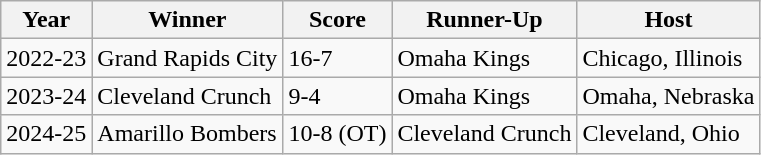<table class="wikitable">
<tr>
<th>Year</th>
<th>Winner</th>
<th>Score</th>
<th>Runner-Up</th>
<th>Host</th>
</tr>
<tr>
<td>2022-23</td>
<td>Grand Rapids City</td>
<td>16-7</td>
<td>Omaha Kings</td>
<td>Chicago, Illinois</td>
</tr>
<tr>
<td>2023-24</td>
<td>Cleveland Crunch</td>
<td>9-4</td>
<td>Omaha Kings</td>
<td>Omaha, Nebraska</td>
</tr>
<tr>
<td>2024-25</td>
<td>Amarillo Bombers</td>
<td>10-8 (OT)</td>
<td>Cleveland Crunch</td>
<td>Cleveland, Ohio</td>
</tr>
</table>
